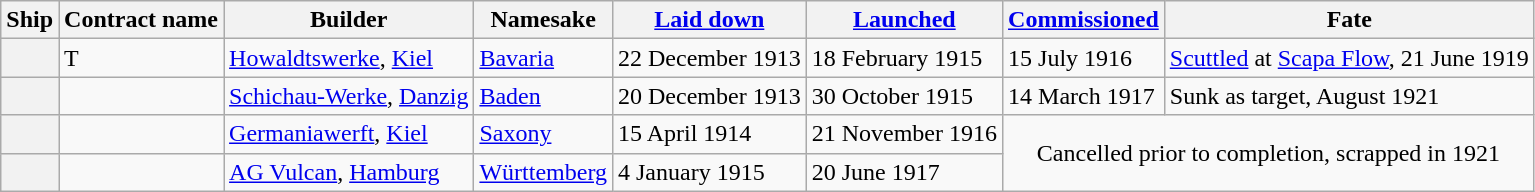<table class="wikitable plainrowheaders">
<tr>
<th scope="col">Ship</th>
<th scope="col">Contract name</th>
<th scope="col">Builder</th>
<th scope="col">Namesake</th>
<th scope="col"><a href='#'>Laid down</a></th>
<th scope="col"><a href='#'>Launched</a></th>
<th scope="col"><a href='#'>Commissioned</a></th>
<th scope="col">Fate</th>
</tr>
<tr>
<th scope="row"></th>
<td>T</td>
<td><a href='#'>Howaldtswerke</a>, <a href='#'>Kiel</a></td>
<td><a href='#'>Bavaria</a></td>
<td>22 December 1913</td>
<td>18 February 1915</td>
<td>15 July 1916</td>
<td><a href='#'>Scuttled</a> at <a href='#'>Scapa Flow</a>, 21 June 1919</td>
</tr>
<tr>
<th scope="row"></th>
<td> </td>
<td><a href='#'>Schichau-Werke</a>, <a href='#'>Danzig</a></td>
<td><a href='#'>Baden</a></td>
<td>20 December 1913</td>
<td>30 October 1915</td>
<td>14 March 1917</td>
<td>Sunk as target, August 1921</td>
</tr>
<tr>
<th scope="row"></th>
<td> </td>
<td><a href='#'>Germaniawerft</a>, <a href='#'>Kiel</a></td>
<td><a href='#'>Saxony</a></td>
<td>15 April 1914</td>
<td>21 November 1916</td>
<td colspan=2 rowspan=2 align=center>Cancelled prior to completion, scrapped in 1921</td>
</tr>
<tr>
<th scope="row"></th>
<td> </td>
<td><a href='#'>AG Vulcan</a>, <a href='#'>Hamburg</a></td>
<td><a href='#'>Württemberg</a></td>
<td>4 January 1915</td>
<td>20 June 1917</td>
</tr>
</table>
